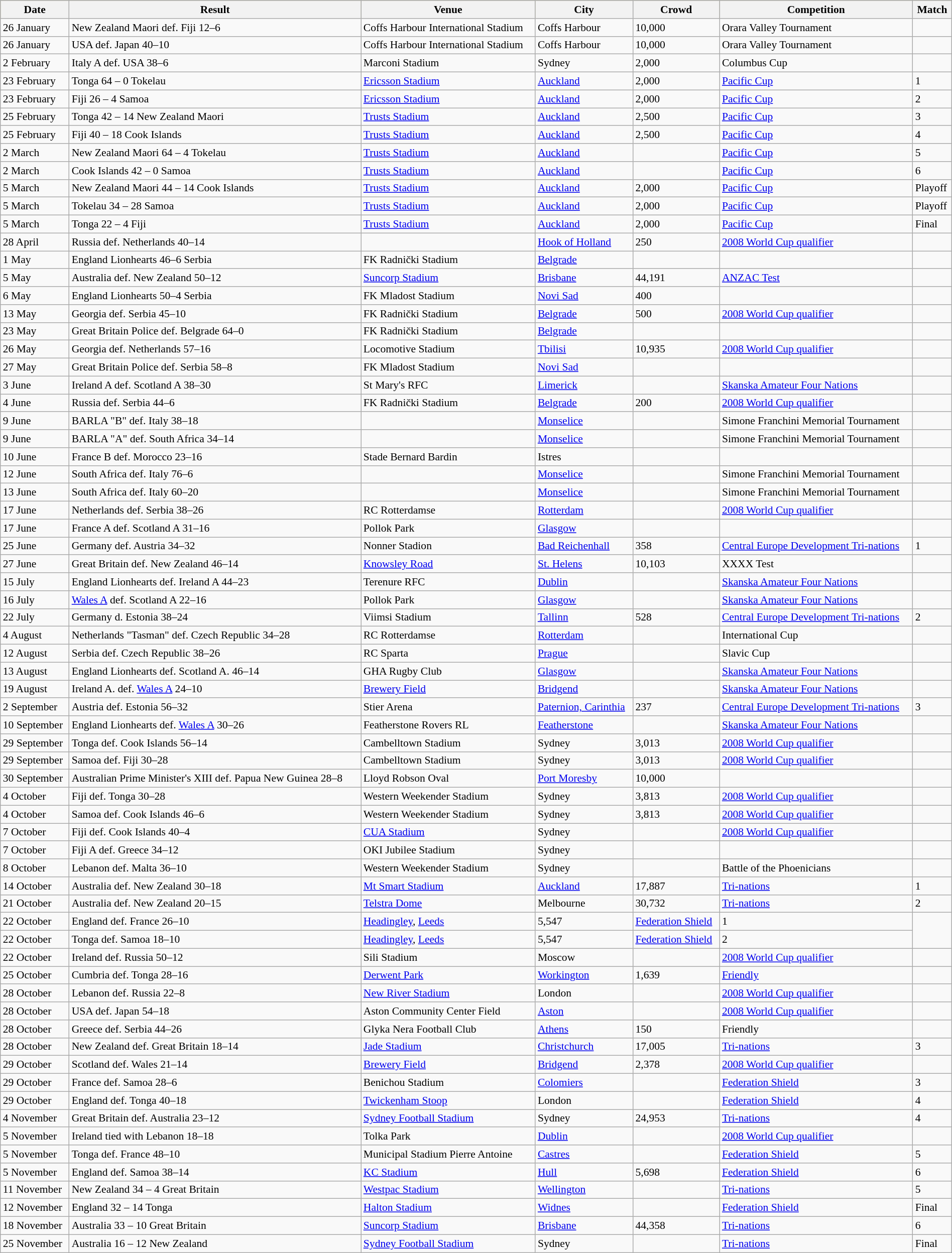<table class="wikitable" style="font-size:90%; width: 100%">
<tr style="background:#bdb76b;">
<th>Date</th>
<th>Result</th>
<th>Venue</th>
<th>City</th>
<th>Crowd</th>
<th>Competition</th>
<th>Match</th>
</tr>
<tr>
<td>26 January</td>
<td>New Zealand Maori def. Fiji 12–6</td>
<td>Coffs Harbour International Stadium</td>
<td>Coffs Harbour</td>
<td>10,000</td>
<td>Orara Valley Tournament</td>
<td></td>
</tr>
<tr>
<td>26 January</td>
<td>USA def. Japan 40–10</td>
<td>Coffs Harbour International Stadium</td>
<td>Coffs Harbour</td>
<td>10,000</td>
<td>Orara Valley Tournament</td>
<td></td>
</tr>
<tr>
<td>2 February</td>
<td>Italy A def. USA 38–6</td>
<td>Marconi Stadium</td>
<td>Sydney</td>
<td>2,000</td>
<td>Columbus Cup</td>
<td></td>
</tr>
<tr>
<td>23 February</td>
<td>Tonga 64 – 0 Tokelau</td>
<td><a href='#'>Ericsson Stadium</a></td>
<td><a href='#'>Auckland</a></td>
<td>2,000</td>
<td><a href='#'>Pacific Cup</a></td>
<td>1</td>
</tr>
<tr>
<td>23 February</td>
<td>Fiji 26 – 4 Samoa</td>
<td><a href='#'>Ericsson Stadium</a></td>
<td><a href='#'>Auckland</a></td>
<td>2,000</td>
<td><a href='#'>Pacific Cup</a></td>
<td>2</td>
</tr>
<tr>
<td>25 February</td>
<td>Tonga 42 – 14 New Zealand Maori</td>
<td><a href='#'>Trusts Stadium</a></td>
<td><a href='#'>Auckland</a></td>
<td>2,500</td>
<td><a href='#'>Pacific Cup</a></td>
<td>3</td>
</tr>
<tr>
<td>25 February</td>
<td>Fiji 40 – 18 Cook Islands</td>
<td><a href='#'>Trusts Stadium</a></td>
<td><a href='#'>Auckland</a></td>
<td>2,500</td>
<td><a href='#'>Pacific Cup</a></td>
<td>4</td>
</tr>
<tr>
<td>2 March</td>
<td>New Zealand Maori 64 – 4 Tokelau</td>
<td><a href='#'>Trusts Stadium</a></td>
<td><a href='#'>Auckland</a></td>
<td></td>
<td><a href='#'>Pacific Cup</a></td>
<td>5</td>
</tr>
<tr>
<td>2 March</td>
<td>Cook Islands 42 – 0 Samoa</td>
<td><a href='#'>Trusts Stadium</a></td>
<td><a href='#'>Auckland</a></td>
<td></td>
<td><a href='#'>Pacific Cup</a></td>
<td>6</td>
</tr>
<tr>
<td>5 March</td>
<td>New Zealand Maori 44 – 14 Cook Islands</td>
<td><a href='#'>Trusts Stadium</a></td>
<td><a href='#'>Auckland</a></td>
<td>2,000</td>
<td><a href='#'>Pacific Cup</a></td>
<td>Playoff</td>
</tr>
<tr>
<td>5 March</td>
<td>Tokelau 34 – 28 Samoa</td>
<td><a href='#'>Trusts Stadium</a></td>
<td><a href='#'>Auckland</a></td>
<td>2,000</td>
<td><a href='#'>Pacific Cup</a></td>
<td>Playoff</td>
</tr>
<tr>
<td>5 March</td>
<td>Tonga 22 – 4 Fiji</td>
<td><a href='#'>Trusts Stadium</a></td>
<td><a href='#'>Auckland</a></td>
<td>2,000</td>
<td><a href='#'>Pacific Cup</a></td>
<td>Final</td>
</tr>
<tr>
<td>28 April</td>
<td>Russia def. Netherlands 40–14</td>
<td></td>
<td><a href='#'>Hook of Holland</a></td>
<td>250</td>
<td><a href='#'>2008 World Cup qualifier</a></td>
<td></td>
</tr>
<tr>
<td>1 May</td>
<td>England Lionhearts 46–6 Serbia</td>
<td>FK Radnički Stadium</td>
<td><a href='#'>Belgrade</a></td>
<td></td>
<td></td>
<td></td>
</tr>
<tr>
<td>5 May</td>
<td>Australia def. New Zealand 50–12</td>
<td><a href='#'>Suncorp Stadium</a></td>
<td><a href='#'>Brisbane</a></td>
<td>44,191</td>
<td><a href='#'>ANZAC Test</a></td>
</tr>
<tr>
<td>6 May</td>
<td>England Lionhearts 50–4 Serbia</td>
<td>FK Mladost Stadium</td>
<td><a href='#'>Novi Sad</a></td>
<td>400</td>
<td></td>
<td></td>
</tr>
<tr>
<td>13 May</td>
<td>Georgia def. Serbia 45–10</td>
<td>FK Radnički Stadium</td>
<td><a href='#'>Belgrade</a></td>
<td>500</td>
<td><a href='#'>2008 World Cup qualifier</a></td>
<td></td>
</tr>
<tr>
<td>23 May</td>
<td>Great Britain Police def. Belgrade 64–0</td>
<td>FK Radnički Stadium</td>
<td><a href='#'>Belgrade</a></td>
<td></td>
<td></td>
<td></td>
</tr>
<tr>
<td>26 May</td>
<td>Georgia def. Netherlands 57–16</td>
<td>Locomotive Stadium</td>
<td><a href='#'>Tbilisi</a></td>
<td>10,935</td>
<td><a href='#'>2008 World Cup qualifier</a></td>
<td></td>
</tr>
<tr>
<td>27 May</td>
<td>Great Britain Police def. Serbia 58–8</td>
<td>FK Mladost Stadium</td>
<td><a href='#'>Novi Sad</a></td>
<td></td>
<td></td>
<td></td>
</tr>
<tr>
<td>3 June</td>
<td>Ireland A def. Scotland A 38–30</td>
<td>St Mary's RFC</td>
<td><a href='#'>Limerick</a></td>
<td></td>
<td><a href='#'>Skanska Amateur Four Nations</a></td>
<td></td>
</tr>
<tr>
<td>4 June</td>
<td>Russia def. Serbia 44–6</td>
<td>FK Radnički Stadium</td>
<td><a href='#'>Belgrade</a></td>
<td>200</td>
<td><a href='#'>2008 World Cup qualifier</a></td>
<td></td>
</tr>
<tr>
<td>9 June</td>
<td>BARLA "B" def. Italy 38–18</td>
<td></td>
<td><a href='#'>Monselice</a></td>
<td></td>
<td>Simone Franchini Memorial Tournament</td>
<td></td>
</tr>
<tr>
<td>9 June</td>
<td>BARLA "A" def. South Africa 34–14</td>
<td></td>
<td><a href='#'>Monselice</a></td>
<td></td>
<td>Simone Franchini Memorial Tournament</td>
<td></td>
</tr>
<tr>
<td>10 June</td>
<td>France B def. Morocco 23–16</td>
<td>Stade Bernard Bardin</td>
<td>Istres</td>
<td></td>
<td></td>
<td></td>
</tr>
<tr>
<td>12 June</td>
<td>South Africa def. Italy 76–6</td>
<td></td>
<td><a href='#'>Monselice</a></td>
<td></td>
<td>Simone Franchini Memorial Tournament</td>
<td></td>
</tr>
<tr>
<td>13 June</td>
<td>South Africa def. Italy 60–20</td>
<td></td>
<td><a href='#'>Monselice</a></td>
<td></td>
<td>Simone Franchini Memorial Tournament</td>
<td></td>
</tr>
<tr>
<td>17 June</td>
<td>Netherlands def. Serbia 38–26</td>
<td>RC Rotterdamse</td>
<td><a href='#'>Rotterdam</a></td>
<td></td>
<td><a href='#'>2008 World Cup qualifier</a></td>
<td></td>
</tr>
<tr>
<td>17 June</td>
<td>France A def. Scotland A 31–16</td>
<td>Pollok Park</td>
<td><a href='#'>Glasgow</a></td>
<td></td>
<td></td>
<td></td>
</tr>
<tr>
<td>25 June</td>
<td>Germany def. Austria 34–32</td>
<td>Nonner Stadion</td>
<td><a href='#'>Bad Reichenhall</a></td>
<td>358</td>
<td><a href='#'>Central Europe Development Tri-nations</a></td>
<td>1</td>
</tr>
<tr>
<td>27 June</td>
<td>Great Britain def. New Zealand 46–14</td>
<td><a href='#'>Knowsley Road</a></td>
<td><a href='#'>St. Helens</a></td>
<td>10,103</td>
<td>XXXX Test</td>
<td></td>
</tr>
<tr>
<td>15 July</td>
<td>England Lionhearts def. Ireland A 44–23</td>
<td>Terenure RFC</td>
<td><a href='#'>Dublin</a></td>
<td></td>
<td><a href='#'>Skanska Amateur Four Nations</a></td>
<td></td>
</tr>
<tr>
<td>16 July</td>
<td><a href='#'>Wales A</a> def. Scotland A 22–16</td>
<td>Pollok Park</td>
<td><a href='#'>Glasgow</a></td>
<td></td>
<td><a href='#'>Skanska Amateur Four Nations</a></td>
<td></td>
</tr>
<tr>
<td>22 July</td>
<td>Germany d. Estonia 38–24</td>
<td>Viimsi Stadium</td>
<td><a href='#'>Tallinn</a></td>
<td>528</td>
<td><a href='#'>Central Europe Development Tri-nations</a></td>
<td>2</td>
</tr>
<tr>
<td>4 August</td>
<td>Netherlands "Tasman" def. Czech Republic 34–28</td>
<td>RC Rotterdamse</td>
<td><a href='#'>Rotterdam</a></td>
<td></td>
<td>International Cup</td>
<td></td>
</tr>
<tr>
<td>12 August</td>
<td>Serbia def. Czech Republic 38–26</td>
<td>RC Sparta</td>
<td><a href='#'>Prague</a></td>
<td></td>
<td>Slavic Cup</td>
<td></td>
</tr>
<tr>
<td>13 August</td>
<td>England Lionhearts def. Scotland A. 46–14</td>
<td>GHA Rugby Club</td>
<td><a href='#'>Glasgow</a></td>
<td></td>
<td><a href='#'>Skanska Amateur Four Nations</a></td>
<td></td>
</tr>
<tr>
<td>19 August</td>
<td>Ireland A. def. <a href='#'>Wales A</a> 24–10</td>
<td><a href='#'>Brewery Field</a></td>
<td><a href='#'>Bridgend</a></td>
<td></td>
<td><a href='#'>Skanska Amateur Four Nations</a></td>
<td></td>
</tr>
<tr>
<td>2 September</td>
<td>Austria def. Estonia 56–32</td>
<td>Stier Arena</td>
<td><a href='#'>Paternion, Carinthia</a></td>
<td>237</td>
<td><a href='#'>Central Europe Development Tri-nations</a></td>
<td>3</td>
</tr>
<tr>
<td>10 September</td>
<td>England Lionhearts def. <a href='#'>Wales A</a> 30–26</td>
<td>Featherstone Rovers RL</td>
<td><a href='#'>Featherstone</a></td>
<td></td>
<td><a href='#'>Skanska Amateur Four Nations</a></td>
<td></td>
</tr>
<tr>
<td>29 September</td>
<td>Tonga def. Cook Islands 56–14</td>
<td>Cambelltown Stadium</td>
<td>Sydney</td>
<td>3,013</td>
<td><a href='#'>2008 World Cup qualifier</a></td>
<td></td>
</tr>
<tr>
<td>29 September</td>
<td>Samoa def. Fiji 30–28</td>
<td>Cambelltown Stadium</td>
<td>Sydney</td>
<td>3,013</td>
<td><a href='#'>2008 World Cup qualifier</a></td>
<td></td>
</tr>
<tr>
<td>30 September</td>
<td>Australian Prime Minister's XIII def. Papua New Guinea 28–8</td>
<td>Lloyd Robson Oval</td>
<td><a href='#'>Port Moresby</a></td>
<td>10,000</td>
<td></td>
<td></td>
</tr>
<tr>
<td>4 October</td>
<td>Fiji def. Tonga 30–28</td>
<td>Western Weekender Stadium</td>
<td>Sydney</td>
<td>3,813</td>
<td><a href='#'>2008 World Cup qualifier</a></td>
<td></td>
</tr>
<tr>
<td>4 October</td>
<td>Samoa def. Cook Islands 46–6</td>
<td>Western Weekender Stadium</td>
<td>Sydney</td>
<td>3,813</td>
<td><a href='#'>2008 World Cup qualifier</a></td>
<td></td>
</tr>
<tr>
<td>7 October</td>
<td>Fiji def. Cook Islands 40–4</td>
<td><a href='#'>CUA Stadium</a></td>
<td>Sydney</td>
<td></td>
<td><a href='#'>2008 World Cup qualifier</a></td>
<td></td>
</tr>
<tr>
<td>7 October</td>
<td>Fiji A def. Greece 34–12</td>
<td>OKI Jubilee Stadium</td>
<td>Sydney</td>
<td></td>
<td></td>
<td></td>
</tr>
<tr>
<td>8 October</td>
<td>Lebanon def. Malta 36–10</td>
<td>Western Weekender Stadium</td>
<td>Sydney</td>
<td></td>
<td>Battle of the Phoenicians</td>
<td></td>
</tr>
<tr>
<td>14 October</td>
<td>Australia def. New Zealand 30–18</td>
<td><a href='#'>Mt Smart Stadium</a></td>
<td><a href='#'>Auckland</a></td>
<td>17,887</td>
<td><a href='#'>Tri-nations</a></td>
<td>1</td>
</tr>
<tr>
<td>21 October</td>
<td>Australia def. New Zealand 20–15</td>
<td><a href='#'>Telstra Dome</a></td>
<td>Melbourne</td>
<td>30,732</td>
<td><a href='#'>Tri-nations</a></td>
<td>2</td>
</tr>
<tr>
<td>22 October</td>
<td>England def. France 26–10</td>
<td><a href='#'>Headingley</a>, <a href='#'>Leeds</a></td>
<td>5,547</td>
<td><a href='#'>Federation Shield</a></td>
<td>1</td>
</tr>
<tr>
<td>22 October</td>
<td>Tonga def. Samoa 18–10</td>
<td><a href='#'>Headingley</a>, <a href='#'>Leeds</a></td>
<td>5,547</td>
<td><a href='#'>Federation Shield</a></td>
<td>2</td>
</tr>
<tr>
<td>22 October</td>
<td>Ireland def. Russia 50–12</td>
<td>Sili Stadium</td>
<td>Moscow</td>
<td></td>
<td><a href='#'>2008 World Cup qualifier</a></td>
<td></td>
</tr>
<tr>
<td>25 October</td>
<td>Cumbria def. Tonga 28–16</td>
<td><a href='#'>Derwent Park</a></td>
<td><a href='#'>Workington</a></td>
<td>1,639</td>
<td><a href='#'>Friendly</a></td>
<td></td>
</tr>
<tr>
<td>28 October</td>
<td>Lebanon def. Russia 22–8</td>
<td><a href='#'>New River Stadium</a></td>
<td>London</td>
<td></td>
<td><a href='#'>2008 World Cup qualifier</a></td>
<td></td>
</tr>
<tr>
<td>28 October</td>
<td>USA def. Japan 54–18</td>
<td>Aston Community Center Field</td>
<td><a href='#'>Aston</a></td>
<td></td>
<td><a href='#'>2008 World Cup qualifier</a></td>
<td></td>
</tr>
<tr>
<td>28 October</td>
<td>Greece def. Serbia 44–26</td>
<td>Glyka Nera Football Club</td>
<td><a href='#'>Athens</a></td>
<td>150</td>
<td>Friendly</td>
<td></td>
</tr>
<tr>
<td>28 October</td>
<td>New Zealand def. Great Britain 18–14</td>
<td><a href='#'>Jade Stadium</a></td>
<td><a href='#'>Christchurch</a></td>
<td>17,005</td>
<td><a href='#'>Tri-nations</a></td>
<td>3</td>
</tr>
<tr>
<td>29 October</td>
<td>Scotland def. Wales 21–14</td>
<td><a href='#'>Brewery Field</a></td>
<td><a href='#'>Bridgend</a></td>
<td>2,378</td>
<td><a href='#'>2008 World Cup qualifier</a></td>
<td></td>
</tr>
<tr>
<td>29 October</td>
<td>France def. Samoa 28–6</td>
<td>Benichou Stadium</td>
<td><a href='#'>Colomiers</a></td>
<td></td>
<td><a href='#'>Federation Shield</a></td>
<td>3</td>
</tr>
<tr>
<td>29 October</td>
<td>England def. Tonga 40–18</td>
<td><a href='#'>Twickenham Stoop</a></td>
<td>London</td>
<td></td>
<td><a href='#'>Federation Shield</a></td>
<td>4</td>
</tr>
<tr>
<td>4 November</td>
<td>Great Britain def. Australia 23–12</td>
<td><a href='#'>Sydney Football Stadium</a></td>
<td>Sydney</td>
<td>24,953</td>
<td><a href='#'>Tri-nations</a></td>
<td>4</td>
</tr>
<tr>
<td>5 November</td>
<td>Ireland tied with Lebanon 18–18</td>
<td>Tolka Park</td>
<td><a href='#'>Dublin</a></td>
<td></td>
<td><a href='#'>2008 World Cup qualifier</a></td>
<td></td>
</tr>
<tr>
<td>5 November</td>
<td>Tonga def. France 48–10</td>
<td>Municipal Stadium Pierre Antoine</td>
<td><a href='#'>Castres</a></td>
<td></td>
<td><a href='#'>Federation Shield</a></td>
<td>5</td>
</tr>
<tr>
<td>5 November</td>
<td>England def. Samoa 38–14</td>
<td><a href='#'>KC Stadium</a></td>
<td><a href='#'>Hull</a></td>
<td>5,698</td>
<td><a href='#'>Federation Shield</a></td>
<td>6</td>
</tr>
<tr>
<td>11 November</td>
<td>New Zealand 34 – 4 Great Britain</td>
<td><a href='#'>Westpac Stadium</a></td>
<td><a href='#'>Wellington</a></td>
<td></td>
<td><a href='#'>Tri-nations</a></td>
<td>5</td>
</tr>
<tr>
<td>12 November</td>
<td>England 32 – 14 Tonga</td>
<td><a href='#'>Halton Stadium</a></td>
<td><a href='#'>Widnes</a></td>
<td></td>
<td><a href='#'>Federation Shield</a></td>
<td>Final</td>
</tr>
<tr>
<td>18 November</td>
<td>Australia 33 – 10 Great Britain</td>
<td><a href='#'>Suncorp Stadium</a></td>
<td><a href='#'>Brisbane</a></td>
<td>44,358</td>
<td><a href='#'>Tri-nations</a></td>
<td>6</td>
</tr>
<tr>
<td>25 November</td>
<td>Australia 16 – 12 New Zealand</td>
<td><a href='#'>Sydney Football Stadium</a></td>
<td>Sydney</td>
<td></td>
<td><a href='#'>Tri-nations</a></td>
<td>Final</td>
</tr>
</table>
